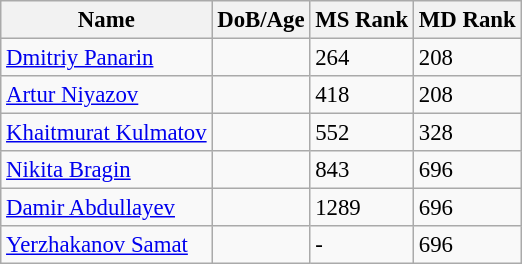<table class="wikitable" style="text-align: left; font-size:95%;">
<tr>
<th>Name</th>
<th>DoB/Age</th>
<th>MS Rank</th>
<th>MD Rank</th>
</tr>
<tr>
<td><a href='#'>Dmitriy Panarin</a></td>
<td></td>
<td>264</td>
<td>208</td>
</tr>
<tr>
<td><a href='#'>Artur Niyazov</a></td>
<td></td>
<td>418</td>
<td>208</td>
</tr>
<tr>
<td><a href='#'>Khaitmurat Kulmatov</a></td>
<td></td>
<td>552</td>
<td>328</td>
</tr>
<tr>
<td><a href='#'>Nikita Bragin</a></td>
<td></td>
<td>843</td>
<td>696</td>
</tr>
<tr>
<td><a href='#'>Damir Abdullayev</a></td>
<td></td>
<td>1289</td>
<td>696</td>
</tr>
<tr>
<td><a href='#'>Yerzhakanov Samat</a></td>
<td></td>
<td>-</td>
<td>696</td>
</tr>
</table>
